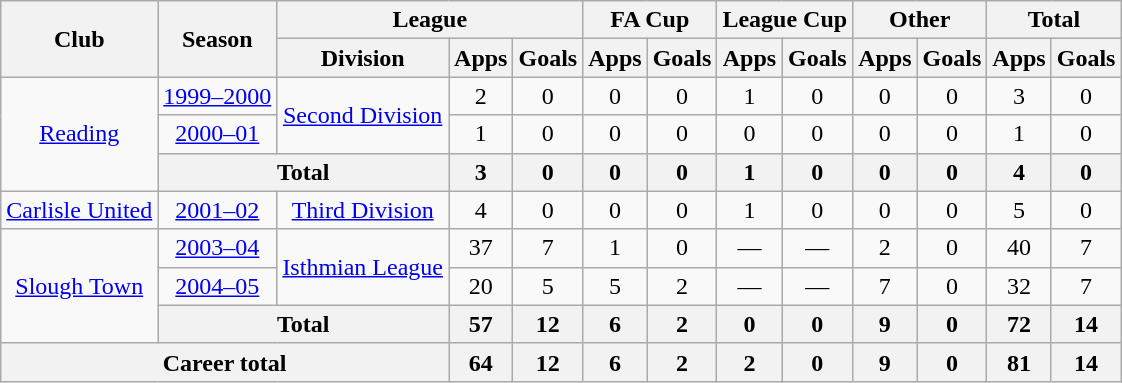<table class="wikitable" style="text-align: center">
<tr>
<th rowspan=2>Club</th>
<th rowspan=2>Season</th>
<th colspan=3>League</th>
<th colspan=2>FA Cup</th>
<th colspan=2>League Cup</th>
<th colspan=2>Other</th>
<th colspan=2>Total</th>
</tr>
<tr>
<th>Division</th>
<th>Apps</th>
<th>Goals</th>
<th>Apps</th>
<th>Goals</th>
<th>Apps</th>
<th>Goals</th>
<th>Apps</th>
<th>Goals</th>
<th>Apps</th>
<th>Goals</th>
</tr>
<tr>
<td rowspan=3><a href='#'>Reading</a></td>
<td><a href='#'>1999–2000</a></td>
<td rowspan=2><a href='#'>Second Division</a></td>
<td>2</td>
<td>0</td>
<td>0</td>
<td>0</td>
<td>1</td>
<td>0</td>
<td>0</td>
<td>0</td>
<td>3</td>
<td>0</td>
</tr>
<tr>
<td><a href='#'>2000–01</a></td>
<td>1</td>
<td>0</td>
<td>0</td>
<td>0</td>
<td>0</td>
<td>0</td>
<td>0</td>
<td>0</td>
<td>1</td>
<td>0</td>
</tr>
<tr>
<th colspan=2>Total</th>
<th>3</th>
<th>0</th>
<th>0</th>
<th>0</th>
<th>1</th>
<th>0</th>
<th>0</th>
<th>0</th>
<th>4</th>
<th>0</th>
</tr>
<tr>
<td><a href='#'>Carlisle United</a></td>
<td><a href='#'>2001–02</a></td>
<td><a href='#'>Third Division</a></td>
<td>4</td>
<td>0</td>
<td>0</td>
<td>0</td>
<td>1</td>
<td>0</td>
<td>0</td>
<td>0</td>
<td>5</td>
<td>0</td>
</tr>
<tr>
<td rowspan=3><a href='#'>Slough Town</a></td>
<td><a href='#'>2003–04</a></td>
<td rowspan=2><a href='#'>Isthmian League</a></td>
<td>37</td>
<td>7</td>
<td>1</td>
<td>0</td>
<td>—</td>
<td>—</td>
<td>2</td>
<td>0</td>
<td>40</td>
<td>7</td>
</tr>
<tr>
<td><a href='#'>2004–05</a></td>
<td>20</td>
<td>5</td>
<td>5</td>
<td>2</td>
<td>—</td>
<td>—</td>
<td>7</td>
<td>0</td>
<td>32</td>
<td>7</td>
</tr>
<tr>
<th colspan=2>Total</th>
<th>57</th>
<th>12</th>
<th>6</th>
<th>2</th>
<th>0</th>
<th>0</th>
<th>9</th>
<th>0</th>
<th>72</th>
<th>14</th>
</tr>
<tr>
<th colspan=3>Career total</th>
<th>64</th>
<th>12</th>
<th>6</th>
<th>2</th>
<th>2</th>
<th>0</th>
<th>9</th>
<th>0</th>
<th>81</th>
<th>14</th>
</tr>
</table>
